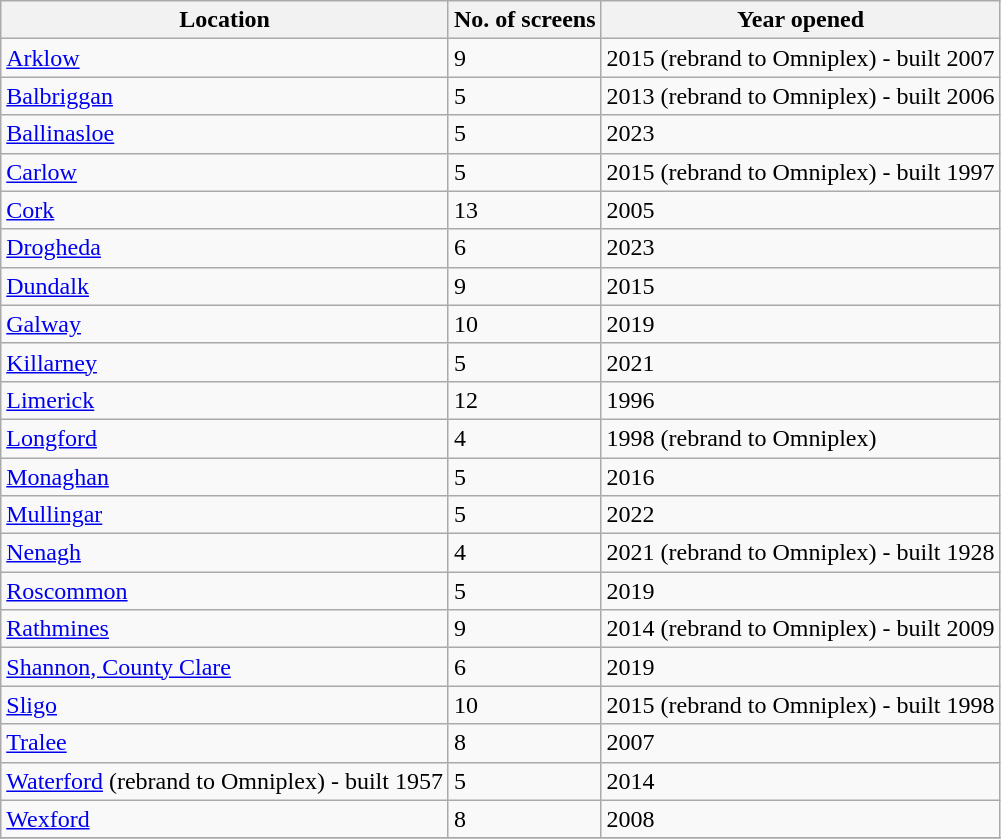<table class="wikitable">
<tr>
<th>Location</th>
<th>No. of screens</th>
<th>Year opened</th>
</tr>
<tr>
<td><a href='#'>Arklow</a></td>
<td>9</td>
<td>2015 (rebrand to Omniplex) - built 2007 </td>
</tr>
<tr>
<td><a href='#'>Balbriggan</a></td>
<td>5</td>
<td>2013 (rebrand to Omniplex) - built 2006 </td>
</tr>
<tr>
<td><a href='#'>Ballinasloe</a></td>
<td>5</td>
<td>2023 </td>
</tr>
<tr>
<td><a href='#'>Carlow</a></td>
<td>5</td>
<td>2015 (rebrand to Omniplex) - built 1997 </td>
</tr>
<tr>
<td><a href='#'>Cork</a></td>
<td>13</td>
<td>2005 </td>
</tr>
<tr>
<td><a href='#'>Drogheda</a></td>
<td>6</td>
<td>2023 </td>
</tr>
<tr>
<td><a href='#'>Dundalk</a></td>
<td>9</td>
<td>2015 </td>
</tr>
<tr>
<td><a href='#'>Galway</a></td>
<td>10</td>
<td>2019  </td>
</tr>
<tr>
<td><a href='#'>Killarney</a></td>
<td>5</td>
<td>2021  </td>
</tr>
<tr>
<td><a href='#'>Limerick</a></td>
<td>12</td>
<td>1996  </td>
</tr>
<tr>
<td><a href='#'>Longford</a></td>
<td>4</td>
<td>1998  (rebrand to Omniplex) </td>
</tr>
<tr>
<td><a href='#'>Monaghan</a></td>
<td>5</td>
<td>2016  </td>
</tr>
<tr>
<td><a href='#'>Mullingar</a></td>
<td>5</td>
<td>2022  </td>
</tr>
<tr>
<td><a href='#'>Nenagh</a></td>
<td>4</td>
<td>2021 (rebrand to Omniplex) - built 1928 </td>
</tr>
<tr>
<td><a href='#'>Roscommon</a></td>
<td>5</td>
<td>2019</td>
</tr>
<tr>
<td><a href='#'>Rathmines</a></td>
<td>9</td>
<td>2014  (rebrand to Omniplex) - built 2009  </td>
</tr>
<tr>
<td><a href='#'>Shannon, County Clare</a></td>
<td>6</td>
<td>2019  </td>
</tr>
<tr>
<td><a href='#'>Sligo</a></td>
<td>10</td>
<td>2015 (rebrand to Omniplex) - built 1998    </td>
</tr>
<tr>
<td><a href='#'>Tralee</a></td>
<td>8</td>
<td>2007  </td>
</tr>
<tr>
<td><a href='#'>Waterford</a>  (rebrand to Omniplex) - built 1957</td>
<td>5</td>
<td>2014  </td>
</tr>
<tr>
<td><a href='#'>Wexford</a></td>
<td>8</td>
<td>2008  </td>
</tr>
<tr>
</tr>
<tr>
</tr>
<tr>
</tr>
<tr>
</tr>
</table>
